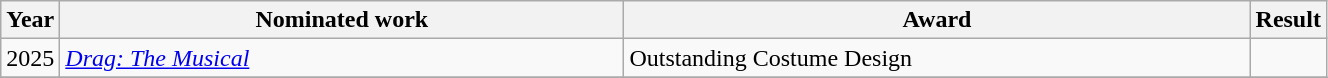<table class="wikitable" style="width:70%;">
<tr>
<th style="width:3%;">Year</th>
<th style="width:45%;">Nominated work</th>
<th style="width:50%;">Award</th>
<th style="width:5%;">Result</th>
</tr>
<tr>
<td align="center">2025</td>
<td><em><a href='#'>Drag: The Musical</a></em></td>
<td>Outstanding Costume Design</td>
<td></td>
</tr>
<tr>
</tr>
</table>
